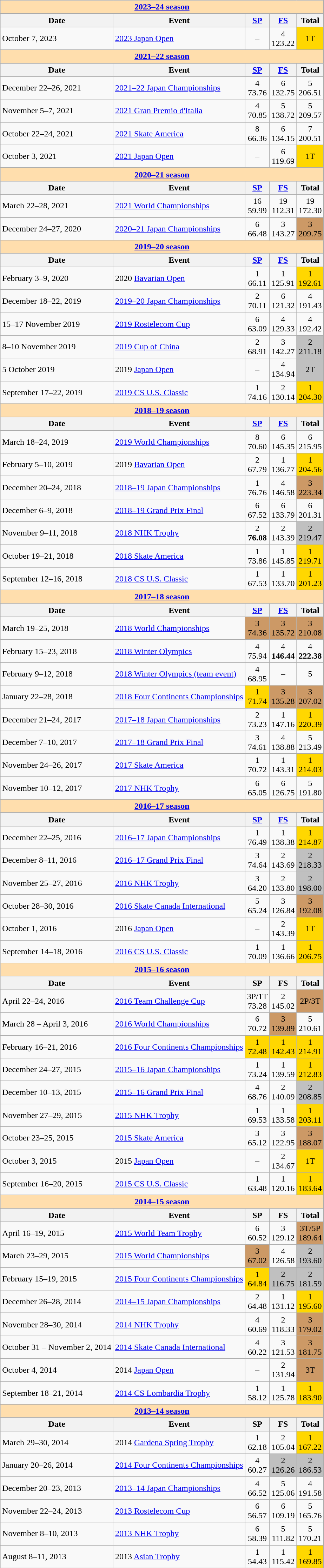<table class="wikitable">
<tr>
<td style="background-color: #ffdead; " colspan=5 align=center><a href='#'><strong>2023–24 season</strong></a></td>
</tr>
<tr>
<th>Date</th>
<th>Event</th>
<th><a href='#'>SP</a></th>
<th><a href='#'>FS</a></th>
<th>Total</th>
</tr>
<tr>
<td>October 7, 2023</td>
<td><a href='#'>2023 Japan Open</a></td>
<td align=center>–</td>
<td align=center>4 <br> 123.22</td>
<td align=center bgcolor=gold>1T</td>
</tr>
<tr>
<td style="background-color: #ffdead; " colspan=5 align=center><a href='#'><strong>2021–22 season</strong></a></td>
</tr>
<tr>
<th>Date</th>
<th>Event</th>
<th><a href='#'>SP</a></th>
<th><a href='#'>FS</a></th>
<th>Total</th>
</tr>
<tr>
<td>December 22–26, 2021</td>
<td><a href='#'>2021–22 Japan Championships</a></td>
<td align=center>4 <br> 73.76</td>
<td align=center>6 <br> 132.75</td>
<td align=center>5 <br> 206.51</td>
</tr>
<tr>
<td>November 5–7, 2021</td>
<td><a href='#'>2021 Gran Premio d'Italia</a></td>
<td align=center>4 <br> 70.85</td>
<td align=center>5 <br> 138.72</td>
<td align=center>5 <br> 209.57</td>
</tr>
<tr>
<td>October 22–24, 2021</td>
<td><a href='#'>2021 Skate America</a></td>
<td align=center>8 <br> 66.36</td>
<td align=center>6 <br> 134.15</td>
<td align=center>7 <br> 200.51</td>
</tr>
<tr>
<td>October 3, 2021</td>
<td><a href='#'>2021 Japan Open</a></td>
<td align=center>–</td>
<td align=center>6 <br> 119.69</td>
<td align=center bgcolor=gold>1T</td>
</tr>
<tr>
<th style="background-color: #ffdead;" colspan=5><a href='#'>2020–21 season</a></th>
</tr>
<tr>
<th>Date</th>
<th>Event</th>
<th><a href='#'>SP</a></th>
<th><a href='#'>FS</a></th>
<th>Total</th>
</tr>
<tr>
<td>March 22–28, 2021</td>
<td><a href='#'>2021 World Championships</a></td>
<td align=center>16 <br> 59.99</td>
<td align=center>19 <br> 112.31</td>
<td align=center>19 <br> 172.30</td>
</tr>
<tr>
<td>December 24–27, 2020</td>
<td><a href='#'>2020–21 Japan Championships</a></td>
<td align=center>6 <br> 66.48</td>
<td align=center>3 <br> 143.27</td>
<td align=center bgcolor=#cc9966>3 <br> 209.75</td>
</tr>
<tr>
<th style="background-color: #ffdead;" colspan=5><a href='#'>2019–20 season</a></th>
</tr>
<tr>
<th>Date</th>
<th>Event</th>
<th><a href='#'>SP</a></th>
<th><a href='#'>FS</a></th>
<th>Total</th>
</tr>
<tr>
<td>February 3–9, 2020</td>
<td>2020 <a href='#'>Bavarian Open</a></td>
<td align=center>1<br>66.11</td>
<td align=center>1<br>125.91</td>
<td align=center bgcolor=gold>1<br>192.61</td>
</tr>
<tr>
<td>December 18–22, 2019</td>
<td><a href='#'>2019–20 Japan Championships</a></td>
<td align=center>2 <br> 70.11</td>
<td align=center>6 <br> 121.32</td>
<td align=center>4 <br> 191.43</td>
</tr>
<tr>
<td>15–17 November 2019</td>
<td><a href='#'>2019 Rostelecom Cup</a></td>
<td align=center>6 <br> 63.09</td>
<td align=center>4 <br> 129.33</td>
<td align=center>4 <br> 192.42</td>
</tr>
<tr>
<td>8–10 November 2019</td>
<td><a href='#'>2019 Cup of China</a></td>
<td align=center>2 <br> 68.91</td>
<td align=center>3 <br> 142.27</td>
<td align=center bgcolor=silver>2 <br> 211.18</td>
</tr>
<tr>
<td>5 October 2019</td>
<td>2019 <a href='#'>Japan Open</a></td>
<td align=center>–</td>
<td align=center>4<br>134.94</td>
<td align=center bgcolor=silver>2T</td>
</tr>
<tr>
<td>September 17–22, 2019</td>
<td><a href='#'>2019 CS U.S. Classic</a></td>
<td align=center>1 <br> 74.16</td>
<td align=center>2 <br> 130.14</td>
<td align=center bgcolor=gold>1 <br> 204.30</td>
</tr>
<tr>
<th style="background-color: #ffdead;" colspan=5><a href='#'>2018–19 season</a></th>
</tr>
<tr>
<th>Date</th>
<th>Event</th>
<th><a href='#'>SP</a></th>
<th><a href='#'>FS</a></th>
<th>Total</th>
</tr>
<tr>
<td>March 18–24, 2019</td>
<td><a href='#'>2019 World Championships</a></td>
<td align=center>8<br>70.60</td>
<td align=center>6<br>145.35</td>
<td align=center>6<br>215.95</td>
</tr>
<tr>
<td>February 5–10, 2019</td>
<td>2019 <a href='#'>Bavarian Open</a></td>
<td align=center>2<br>67.79</td>
<td align=center>1<br>136.77</td>
<td align=center bgcolor=gold>1<br>204.56</td>
</tr>
<tr>
<td>December 20–24, 2018</td>
<td><a href='#'>2018–19 Japan Championships</a></td>
<td align=center>1<br>76.76</td>
<td align=center>4<br>146.58</td>
<td align=center bgcolor=#cc9966>3<br>223.34</td>
</tr>
<tr>
<td>December 6–9, 2018</td>
<td><a href='#'>2018–19 Grand Prix Final</a></td>
<td align=center>6<br>67.52</td>
<td align=center>6<br>133.79</td>
<td align=center>6<br>201.31</td>
</tr>
<tr>
<td>November 9–11, 2018</td>
<td><a href='#'>2018 NHK Trophy</a></td>
<td align=center>2<br><strong>76.08</strong></td>
<td align=center>2<br>143.39</td>
<td align=center bgcolor=silver>2<br>219.47</td>
</tr>
<tr>
<td>October 19–21, 2018</td>
<td><a href='#'>2018 Skate America</a></td>
<td align=center>1<br>73.86</td>
<td align=center>1<br>145.85</td>
<td align=center bgcolor=gold>1<br>219.71</td>
</tr>
<tr>
<td>September 12–16, 2018</td>
<td><a href='#'>2018 CS U.S. Classic</a></td>
<td align=center>1<br>67.53</td>
<td align=center>1<br>133.70</td>
<td align=center bgcolor=gold>1<br>201.23</td>
</tr>
<tr>
<th style="background-color: #ffdead;" colspan=5><a href='#'>2017–18 season</a></th>
</tr>
<tr>
<th>Date</th>
<th>Event</th>
<th><a href='#'>SP</a></th>
<th><a href='#'>FS</a></th>
<th>Total</th>
</tr>
<tr>
<td>March 19–25, 2018</td>
<td><a href='#'>2018 World Championships</a></td>
<td align=center bgcolor=#cc9966>3<br>74.36</td>
<td align=center bgcolor=#cc9966>3<br>135.72</td>
<td align=center bgcolor=#cc9966>3<br>210.08</td>
</tr>
<tr>
<td>February 15–23, 2018</td>
<td><a href='#'>2018 Winter Olympics</a></td>
<td align=center>4<br>75.94</td>
<td align=center>4<br><strong>146.44</strong></td>
<td align=center>4<br><strong>222.38</strong></td>
</tr>
<tr>
<td>February 9–12, 2018</td>
<td><a href='#'>2018 Winter Olympics (team event)</a></td>
<td align=center>4<br>68.95</td>
<td align=center>–</td>
<td align=center>5</td>
</tr>
<tr>
<td>January 22–28, 2018</td>
<td><a href='#'>2018 Four Continents Championships</a></td>
<td align=center bgcolor=gold>1<br>71.74</td>
<td align=center bgcolor=#cc9966>3<br>135.28</td>
<td align=center bgcolor=#cc9966>3<br>207.02</td>
</tr>
<tr>
<td>December 21–24, 2017</td>
<td><a href='#'>2017–18 Japan Championships</a></td>
<td align=center>2<br>73.23</td>
<td align=center>1<br>147.16</td>
<td align=center bgcolor=gold>1<br>220.39</td>
</tr>
<tr>
<td>December 7–10, 2017</td>
<td><a href='#'>2017–18 Grand Prix Final</a></td>
<td align=center>3<br>74.61</td>
<td align=center>4<br>138.88</td>
<td align=center>5<br>213.49</td>
</tr>
<tr>
<td>November 24–26, 2017</td>
<td><a href='#'>2017 Skate America</a></td>
<td align=center>1<br>70.72</td>
<td align=center>1<br>143.31</td>
<td align=center bgcolor=gold>1<br>214.03</td>
</tr>
<tr>
<td>November 10–12, 2017</td>
<td><a href='#'>2017 NHK Trophy</a></td>
<td align=center>6<br>65.05</td>
<td align=center>6<br>126.75</td>
<td align=center>5<br>191.80</td>
</tr>
<tr>
<th style="background-color: #ffdead;" colspan=5><a href='#'>2016–17 season</a></th>
</tr>
<tr>
<th>Date</th>
<th>Event</th>
<th><a href='#'>SP</a></th>
<th><a href='#'>FS</a></th>
<th>Total</th>
</tr>
<tr>
<td>December 22–25, 2016</td>
<td><a href='#'>2016–17 Japan Championships</a></td>
<td align=center>1<br>76.49</td>
<td align=center>1<br>138.38</td>
<td align=center bgcolor=gold>1<br>214.87</td>
</tr>
<tr>
<td>December 8–11, 2016</td>
<td><a href='#'>2016–17 Grand Prix Final</a></td>
<td align=center>3<br>74.64</td>
<td align=center>2<br>143.69</td>
<td align=center bgcolor=silver>2<br>218.33</td>
</tr>
<tr>
<td>November 25–27, 2016</td>
<td><a href='#'>2016 NHK Trophy</a></td>
<td align=center>3<br>64.20</td>
<td align=center>2<br>133.80</td>
<td align=center bgcolor=silver>2<br>198.00</td>
</tr>
<tr>
<td>October 28–30, 2016</td>
<td><a href='#'>2016 Skate Canada International</a></td>
<td align=center>5<br>65.24</td>
<td align=center>3<br>126.84</td>
<td align=center bgcolor=#cc9966>3<br>192.08</td>
</tr>
<tr>
<td>October 1, 2016</td>
<td>2016 <a href='#'>Japan Open</a></td>
<td align=center>–</td>
<td align=center>2<br>143.39</td>
<td align=center bgcolor=gold>1T</td>
</tr>
<tr>
<td>September 14–18, 2016</td>
<td><a href='#'>2016 CS U.S. Classic</a></td>
<td align=center>1<br>70.09</td>
<td align=center>1<br>136.66</td>
<td align=center bgcolor=gold>1<br>206.75</td>
</tr>
<tr>
<th style="background-color: #ffdead;" colspan=5><a href='#'>2015–16 season</a></th>
</tr>
<tr>
<th>Date</th>
<th>Event</th>
<th>SP</th>
<th>FS</th>
<th>Total</th>
</tr>
<tr>
<td>April 22–24, 2016</td>
<td><a href='#'>2016 Team Challenge Cup</a></td>
<td align=center>3P/1T<br>73.28</td>
<td align=center>2<br>145.02</td>
<td align=center bgcolor=#cc9966>2P/3T</td>
</tr>
<tr>
<td>March 28 – April 3, 2016</td>
<td><a href='#'>2016 World Championships</a></td>
<td align=center>6<br>70.72</td>
<td align=center bgcolor=#cc9966>3<br>139.89</td>
<td align=center>5<br>210.61</td>
</tr>
<tr>
<td>February 16–21, 2016</td>
<td><a href='#'>2016 Four Continents Championships</a></td>
<td align=center bgcolor=gold>1<br>72.48</td>
<td align=center bgcolor=gold>1<br>142.43</td>
<td align=center bgcolor=gold>1<br>214.91</td>
</tr>
<tr>
<td>December 24–27, 2015</td>
<td><a href='#'>2015–16 Japan Championships</a></td>
<td align=center>1<br>73.24</td>
<td align=center>1<br>139.59</td>
<td align=center bgcolor=gold>1<br>212.83</td>
</tr>
<tr>
<td>December 10–13, 2015</td>
<td><a href='#'>2015–16 Grand Prix Final</a></td>
<td align=center>4<br>68.76</td>
<td align=center>2<br>140.09</td>
<td align=center bgcolor=silver>2<br>208.85</td>
</tr>
<tr>
<td>November 27–29, 2015</td>
<td><a href='#'>2015 NHK Trophy</a></td>
<td align=center>1<br>69.53</td>
<td align=center>1<br>133.58</td>
<td align=center bgcolor=gold>1<br>203.11</td>
</tr>
<tr>
<td>October 23–25, 2015</td>
<td><a href='#'>2015 Skate America</a></td>
<td align=center>3<br>65.12</td>
<td align=center>3<br>122.95</td>
<td align=center bgcolor=#cc9966>3<br>188.07</td>
</tr>
<tr>
<td>October 3, 2015</td>
<td>2015 <a href='#'>Japan Open</a></td>
<td align=center>–</td>
<td align=center>2<br>134.67</td>
<td align=center bgcolor=gold>1T</td>
</tr>
<tr>
<td>September 16–20, 2015</td>
<td><a href='#'>2015 CS U.S. Classic</a></td>
<td align=center>1<br>63.48</td>
<td align=center>1<br>120.16</td>
<td align=center bgcolor=gold>1<br>183.64</td>
</tr>
<tr>
<th style="background-color: #ffdead;" colspan=5><a href='#'>2014–15 season</a></th>
</tr>
<tr>
<th>Date</th>
<th>Event</th>
<th>SP</th>
<th>FS</th>
<th>Total</th>
</tr>
<tr>
<td>April 16–19, 2015</td>
<td><a href='#'>2015 World Team Trophy</a></td>
<td align=center>6<br>60.52</td>
<td align=center>3<br>129.12</td>
<td align=center bgcolor=#cc9966>3T/5P<br>189.64</td>
</tr>
<tr>
<td>March 23–29, 2015</td>
<td><a href='#'>2015 World Championships</a></td>
<td align=center bgcolor=#cc9966>3<br>67.02</td>
<td align=center>4<br>126.58</td>
<td align=center bgcolor=silver>2<br>193.60</td>
</tr>
<tr>
<td>February 15–19, 2015</td>
<td><a href='#'>2015 Four Continents Championships</a></td>
<td align=center bgcolor=gold>1<br>64.84</td>
<td align=center bgcolor=silver>2<br>116.75</td>
<td align=center bgcolor=silver>2<br>181.59</td>
</tr>
<tr>
<td>December 26–28, 2014</td>
<td><a href='#'>2014–15 Japan Championships</a></td>
<td align=center>2<br>64.48</td>
<td align=center>1<br>131.12</td>
<td align=center bgcolor=gold>1<br>195.60</td>
</tr>
<tr>
<td>November 28–30, 2014</td>
<td><a href='#'>2014 NHK Trophy</a></td>
<td align=center>4<br>60.69</td>
<td align=center>2<br>118.33</td>
<td align=center bgcolor=#cc9966>3<br>179.02</td>
</tr>
<tr>
<td>October 31 – November 2, 2014</td>
<td><a href='#'>2014 Skate Canada International</a></td>
<td align=center>4<br>60.22</td>
<td align=center>3<br>121.53</td>
<td align=center bgcolor=#cc9966>3<br>181.75</td>
</tr>
<tr>
<td>October 4, 2014</td>
<td>2014 <a href='#'>Japan Open</a></td>
<td align=center>–</td>
<td align=center>2<br>131.94</td>
<td align=center bgcolor=#cc9966>3T</td>
</tr>
<tr>
<td>September 18–21, 2014</td>
<td><a href='#'>2014 CS Lombardia Trophy</a></td>
<td align=center>1<br>58.12</td>
<td align=center>1<br>125.78</td>
<td align=center bgcolor=gold>1<br>183.90</td>
</tr>
<tr>
<th style="background-color: #ffdead;" colspan=5><a href='#'>2013–14 season</a></th>
</tr>
<tr>
<th>Date</th>
<th>Event</th>
<th>SP</th>
<th>FS</th>
<th>Total</th>
</tr>
<tr>
<td>March 29–30, 2014</td>
<td>2014 <a href='#'>Gardena Spring Trophy</a></td>
<td align=center>1<br>62.18</td>
<td align=center>2<br>105.04</td>
<td align=center bgcolor=gold>1<br>167.22</td>
</tr>
<tr>
<td>January 20–26, 2014</td>
<td><a href='#'>2014 Four Continents Championships</a></td>
<td align=center>4<br>60.27</td>
<td align=center bgcolor=silver>2<br>126.26</td>
<td align=center bgcolor=silver>2<br>186.53</td>
</tr>
<tr>
<td>December 20–23, 2013</td>
<td><a href='#'>2013–14 Japan Championships</a></td>
<td align=center>4<br>66.52</td>
<td align=center>5<br>125.06</td>
<td align=center>4<br>191.58</td>
</tr>
<tr>
<td>November 22–24, 2013</td>
<td><a href='#'>2013 Rostelecom Cup</a></td>
<td align=center>6<br>56.57</td>
<td align=center>6<br>109.19</td>
<td align=center>5<br>165.76</td>
</tr>
<tr>
<td>November 8–10, 2013</td>
<td><a href='#'>2013 NHK Trophy</a></td>
<td align=center>6<br>58.39</td>
<td align=center>5<br>111.82</td>
<td align=center>5<br>170.21</td>
</tr>
<tr>
<td>August 8–11, 2013</td>
<td>2013 <a href='#'>Asian Trophy</a></td>
<td align=center>1<br>54.43</td>
<td align=center>1<br>115.42</td>
<td align=center bgcolor=gold>1<br>169.85</td>
</tr>
</table>
